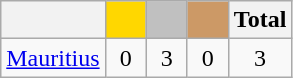<table class="wikitable">
<tr>
<th></th>
<th style="background-color:gold">        </th>
<th style="background-color:silver">      </th>
<th style="background-color:#CC9966">      </th>
<th>Total</th>
</tr>
<tr align="center">
<td> <a href='#'>Mauritius</a></td>
<td>0</td>
<td>3</td>
<td>0</td>
<td>3</td>
</tr>
</table>
